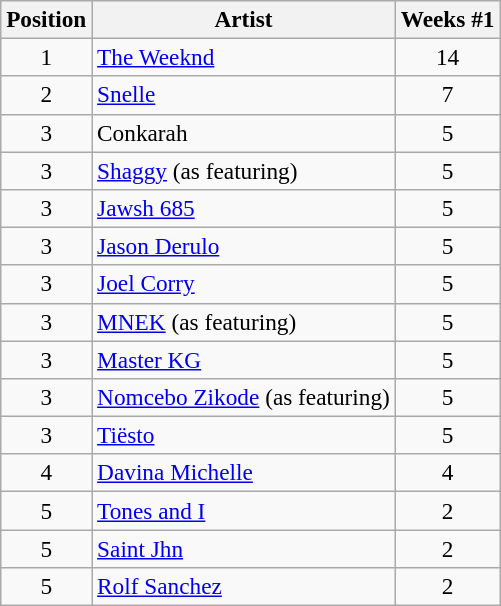<table class="wikitable sortable" style="font-size:97%;">
<tr>
<th>Position</th>
<th>Artist</th>
<th>Weeks #1</th>
</tr>
<tr>
<td align="center">1</td>
<td><a href='#'>The Weeknd</a></td>
<td align="center">14</td>
</tr>
<tr>
<td align="center">2</td>
<td><a href='#'>Snelle</a></td>
<td align="center">7</td>
</tr>
<tr>
<td align="center">3</td>
<td>Conkarah</td>
<td align="center">5</td>
</tr>
<tr>
<td align="center">3</td>
<td><a href='#'>Shaggy</a> (as featuring)</td>
<td align="center">5</td>
</tr>
<tr>
<td align="center">3</td>
<td><a href='#'>Jawsh 685</a></td>
<td align="center">5</td>
</tr>
<tr>
<td align="center">3</td>
<td><a href='#'>Jason Derulo</a></td>
<td align="center">5</td>
</tr>
<tr>
<td align="center">3</td>
<td><a href='#'>Joel Corry</a></td>
<td align="center">5</td>
</tr>
<tr>
<td align="center">3</td>
<td><a href='#'>MNEK</a> (as featuring)</td>
<td align="center">5</td>
</tr>
<tr>
<td align="center">3</td>
<td><a href='#'>Master KG</a></td>
<td align="center">5</td>
</tr>
<tr>
<td align="center">3</td>
<td><a href='#'>Nomcebo Zikode</a> (as featuring)</td>
<td align="center">5</td>
</tr>
<tr>
<td align="center">3</td>
<td><a href='#'>Tiësto</a></td>
<td align="center">5</td>
</tr>
<tr>
<td align="center">4</td>
<td><a href='#'>Davina Michelle</a></td>
<td align="center">4</td>
</tr>
<tr>
<td align="center">5</td>
<td><a href='#'>Tones and I</a></td>
<td align="center">2</td>
</tr>
<tr>
<td align="center">5</td>
<td><a href='#'>Saint Jhn</a></td>
<td align="center">2</td>
</tr>
<tr>
<td align="center">5</td>
<td><a href='#'>Rolf Sanchez</a></td>
<td align="center">2</td>
</tr>
</table>
